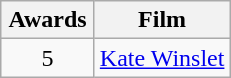<table class="wikitable" style="text-align: center">
<tr>
<th scope="col" width="55">Awards</th>
<th scope="col">Film</th>
</tr>
<tr>
<td>5</td>
<td><a href='#'>Kate Winslet</a></td>
</tr>
</table>
